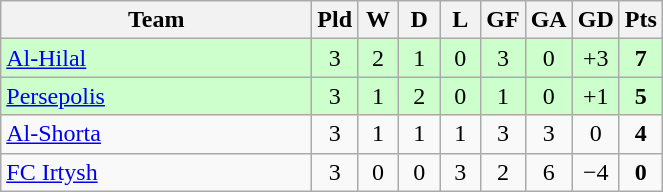<table class="wikitable" style="text-align: center;">
<tr>
<th width="200">Team</th>
<th width="20">Pld</th>
<th width="20">W</th>
<th width="20">D</th>
<th width="20">L</th>
<th width="20">GF</th>
<th width="20">GA</th>
<th width="20">GD</th>
<th width="20">Pts</th>
</tr>
<tr align=center bgcolor=#ccffcc>
<td align=left> <a href='#'>Al-Hilal</a></td>
<td>3</td>
<td>2</td>
<td>1</td>
<td>0</td>
<td>3</td>
<td>0</td>
<td>+3</td>
<td><strong>7</strong></td>
</tr>
<tr align=center bgcolor=#ccffcc>
<td align=left> <a href='#'>Persepolis</a></td>
<td>3</td>
<td>1</td>
<td>2</td>
<td>0</td>
<td>1</td>
<td>0</td>
<td>+1</td>
<td><strong>5</strong></td>
</tr>
<tr>
<td align=left> <a href='#'>Al-Shorta</a></td>
<td>3</td>
<td>1</td>
<td>1</td>
<td>1</td>
<td>3</td>
<td>3</td>
<td>0</td>
<td><strong>4</strong></td>
</tr>
<tr>
<td align=left> <a href='#'>FC Irtysh</a></td>
<td>3</td>
<td>0</td>
<td>0</td>
<td>3</td>
<td>2</td>
<td>6</td>
<td>−4</td>
<td><strong>0</strong></td>
</tr>
</table>
